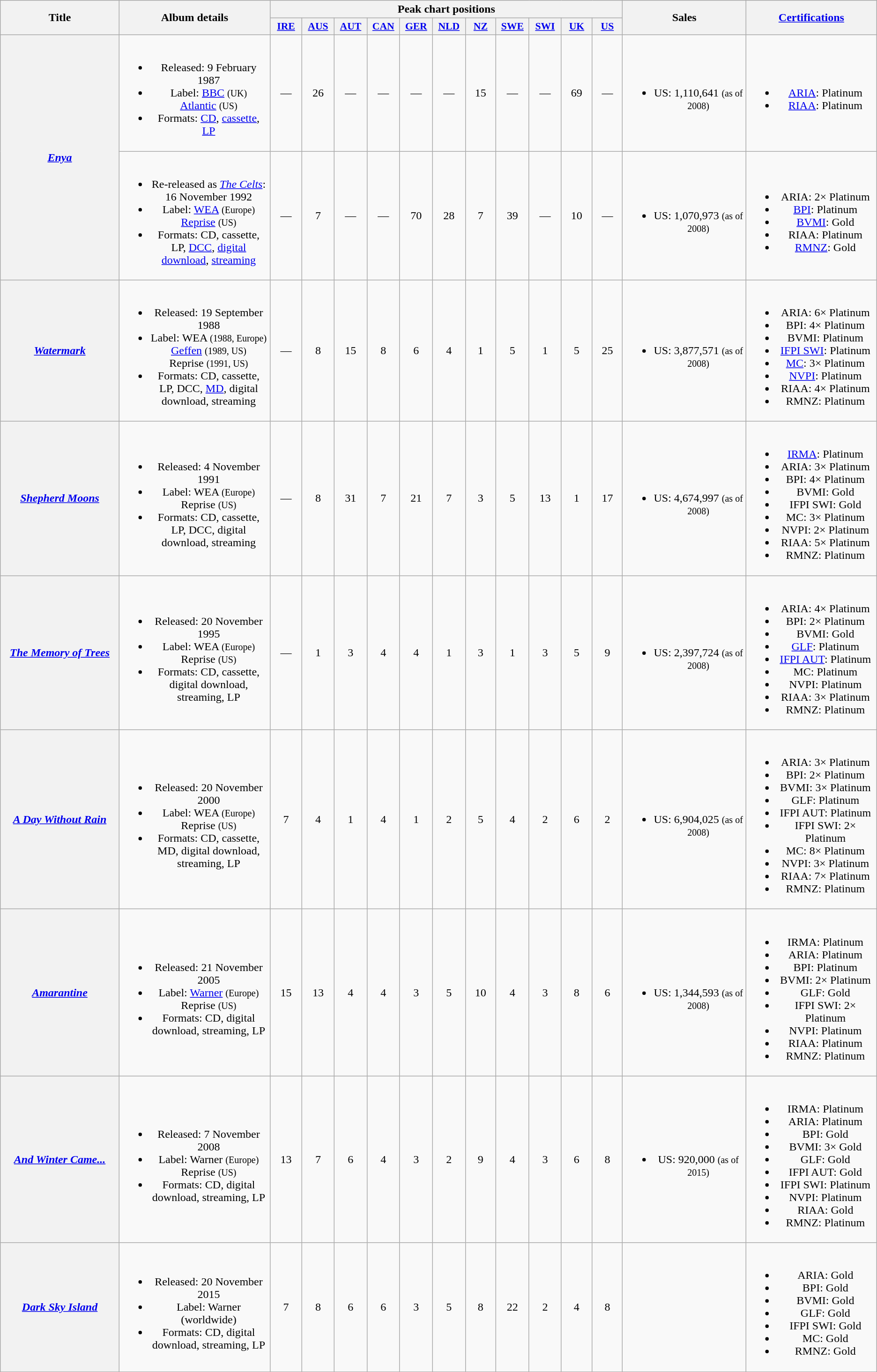<table class="wikitable plainrowheaders" style="text-align:center;" border="1">
<tr>
<th scope="col" rowspan="2" style="width:12em;">Title</th>
<th scope="col" rowspan="2" style="width:15em;">Album details</th>
<th scope="col" colspan="11">Peak chart positions</th>
<th scope="col" rowspan="2" style="width:12em;">Sales</th>
<th scope="col" rowspan="2" style="width:13em;"><a href='#'>Certifications</a></th>
</tr>
<tr>
<th scope="col" style="width:3em;font-size:90%;"><a href='#'>IRE</a><br></th>
<th scope="col" style="width:3em;font-size:90%;"><a href='#'>AUS</a><br></th>
<th scope="col" style="width:3em;font-size:90%;"><a href='#'>AUT</a><br></th>
<th scope="col" style="width:3em;font-size:90%;"><a href='#'>CAN</a><br></th>
<th scope="col" style="width:3em;font-size:90%;"><a href='#'>GER</a><br></th>
<th scope="col" style="width:3em;font-size:90%;"><a href='#'>NLD</a><br></th>
<th scope="col" style="width:3em;font-size:90%;"><a href='#'>NZ</a><br></th>
<th scope="col" style="width:3em;font-size:90%;"><a href='#'>SWE</a><br></th>
<th scope="col" style="width:3em;font-size:90%;"><a href='#'>SWI</a><br></th>
<th scope="col" style="width:3em;font-size:90%;"><a href='#'>UK</a><br></th>
<th scope="col" style="width:3em;font-size:90%;"><a href='#'>US</a><br></th>
</tr>
<tr>
<th rowspan="2" scope="row"><em><a href='#'>Enya</a></em></th>
<td><br><ul><li>Released: 9 February 1987</li><li>Label: <a href='#'>BBC</a> <small>(UK)</small><br> <a href='#'>Atlantic</a> <small>(US)</small></li><li>Formats: <a href='#'>CD</a>, <a href='#'>cassette</a>, <a href='#'>LP</a></li></ul></td>
<td>—</td>
<td>26</td>
<td>—</td>
<td>—</td>
<td>—</td>
<td>—</td>
<td>15</td>
<td>—</td>
<td>—</td>
<td>69</td>
<td>—</td>
<td><br><ul><li>US: 1,110,641 <small>(as of 2008)</small></li></ul></td>
<td><br><ul><li><a href='#'>ARIA</a>: Platinum</li><li><a href='#'>RIAA</a>: Platinum</li></ul></td>
</tr>
<tr>
<td><br><ul><li>Re-released as <em><a href='#'>The Celts</a></em>: 16 November 1992</li><li>Label: <a href='#'>WEA</a> <small>(Europe)</small><br> <a href='#'>Reprise</a> <small>(US)</small></li><li>Formats: CD, cassette, LP, <a href='#'>DCC</a>, <a href='#'>digital download</a>, <a href='#'>streaming</a></li></ul></td>
<td>—</td>
<td>7</td>
<td>—</td>
<td>—</td>
<td>70</td>
<td>28</td>
<td>7</td>
<td>39</td>
<td>—</td>
<td>10</td>
<td>—</td>
<td><br><ul><li>US: 1,070,973 <small>(as of 2008)</small></li></ul></td>
<td><br><ul><li>ARIA: 2× Platinum</li><li><a href='#'>BPI</a>: Platinum</li><li><a href='#'>BVMI</a>: Gold</li><li>RIAA: Platinum</li><li><a href='#'>RMNZ</a>: Gold</li></ul></td>
</tr>
<tr>
<th scope="row"><em><a href='#'>Watermark</a></em></th>
<td><br><ul><li>Released: 19 September 1988</li><li>Label: WEA <small>(1988, Europe) </small><br> <a href='#'>Geffen</a> <small>(1989, US) </small><br> Reprise <small>(1991, US)</small></li><li>Formats: CD, cassette, LP, DCC, <a href='#'>MD</a>, digital download, streaming</li></ul></td>
<td>—</td>
<td>8</td>
<td>15</td>
<td>8</td>
<td>6</td>
<td>4</td>
<td>1</td>
<td>5</td>
<td>1</td>
<td>5</td>
<td>25</td>
<td><br><ul><li>US: 3,877,571 <small>(as of 2008)</small></li></ul></td>
<td><br><ul><li>ARIA: 6× Platinum</li><li>BPI: 4× Platinum</li><li>BVMI: Platinum</li><li><a href='#'>IFPI SWI</a>: Platinum</li><li><a href='#'>MC</a>: 3× Platinum</li><li><a href='#'>NVPI</a>: Platinum</li><li>RIAA: 4× Platinum</li><li>RMNZ: Platinum</li></ul></td>
</tr>
<tr>
<th scope="row"><em><a href='#'>Shepherd Moons</a></em></th>
<td><br><ul><li>Released: 4 November 1991</li><li>Label: WEA <small>(Europe)</small><br> Reprise <small>(US)</small></li><li>Formats: CD, cassette, LP, DCC, digital download, streaming</li></ul></td>
<td>—</td>
<td>8</td>
<td>31</td>
<td>7</td>
<td>21</td>
<td>7</td>
<td>3</td>
<td>5</td>
<td>13</td>
<td>1</td>
<td>17</td>
<td><br><ul><li>US: 4,674,997 <small>(as of 2008)</small></li></ul></td>
<td><br><ul><li><a href='#'>IRMA</a>: Platinum</li><li>ARIA: 3× Platinum</li><li>BPI: 4× Platinum</li><li>BVMI: Gold</li><li>IFPI SWI: Gold</li><li>MC: 3× Platinum</li><li>NVPI: 2× Platinum</li><li>RIAA: 5× Platinum</li><li>RMNZ: Platinum</li></ul></td>
</tr>
<tr>
<th scope="row"><em><a href='#'>The Memory of Trees</a></em></th>
<td><br><ul><li>Released: 20 November 1995</li><li>Label: WEA <small>(Europe)</small><br> Reprise <small>(US)</small></li><li>Formats: CD, cassette, digital download, streaming, LP</li></ul></td>
<td>—</td>
<td>1</td>
<td>3</td>
<td>4</td>
<td>4</td>
<td>1</td>
<td>3</td>
<td>1</td>
<td>3</td>
<td>5</td>
<td>9</td>
<td><br><ul><li>US: 2,397,724 <small>(as of 2008)</small></li></ul></td>
<td><br><ul><li>ARIA: 4× Platinum</li><li>BPI: 2× Platinum</li><li>BVMI: Gold</li><li><a href='#'>GLF</a>: Platinum</li><li><a href='#'>IFPI AUT</a>: Platinum</li><li>MC: Platinum</li><li>NVPI: Platinum</li><li>RIAA: 3× Platinum</li><li>RMNZ: Platinum</li></ul></td>
</tr>
<tr>
<th scope="row"><em><a href='#'>A Day Without Rain</a></em></th>
<td><br><ul><li>Released: 20 November 2000</li><li>Label: WEA <small>(Europe)</small><br> Reprise <small>(US)</small></li><li>Formats: CD, cassette, MD, digital download, streaming, LP</li></ul></td>
<td>7</td>
<td>4</td>
<td>1</td>
<td>4</td>
<td>1</td>
<td>2</td>
<td>5</td>
<td>4</td>
<td>2</td>
<td>6</td>
<td>2</td>
<td><br><ul><li>US: 6,904,025 <small>(as of 2008)</small></li></ul></td>
<td><br><ul><li>ARIA: 3× Platinum</li><li>BPI: 2× Platinum</li><li>BVMI: 3× Platinum</li><li>GLF: Platinum</li><li>IFPI AUT: Platinum</li><li>IFPI SWI: 2× Platinum</li><li>MC: 8× Platinum</li><li>NVPI: 3× Platinum</li><li>RIAA: 7× Platinum</li><li>RMNZ: Platinum</li></ul></td>
</tr>
<tr>
<th scope="row"><em><a href='#'>Amarantine</a></em></th>
<td><br><ul><li>Released: 21 November 2005</li><li>Label: <a href='#'>Warner</a> <small>(Europe)</small><br> Reprise <small>(US)</small></li><li>Formats: CD, digital download, streaming, LP</li></ul></td>
<td>15</td>
<td>13</td>
<td>4</td>
<td>4</td>
<td>3</td>
<td>5</td>
<td>10</td>
<td>4</td>
<td>3</td>
<td>8</td>
<td>6</td>
<td><br><ul><li>US: 1,344,593 <small>(as of 2008)</small></li></ul></td>
<td><br><ul><li>IRMA: Platinum</li><li>ARIA: Platinum</li><li>BPI: Platinum</li><li>BVMI: 2× Platinum</li><li>GLF: Gold</li><li>IFPI SWI: 2× Platinum</li><li>NVPI: Platinum</li><li>RIAA: Platinum</li><li>RMNZ: Platinum</li></ul></td>
</tr>
<tr>
<th scope="row"><em><a href='#'>And Winter Came...</a></em></th>
<td><br><ul><li>Released: 7 November 2008</li><li>Label: Warner <small>(Europe)</small><br> Reprise <small>(US)</small></li><li>Formats: CD, digital download, streaming, LP</li></ul></td>
<td>13</td>
<td>7</td>
<td>6</td>
<td>4</td>
<td>3</td>
<td>2</td>
<td>9</td>
<td>4</td>
<td>3</td>
<td>6</td>
<td>8</td>
<td><br><ul><li>US: 920,000 <small>(as of 2015)</small></li></ul></td>
<td><br><ul><li>IRMA: Platinum</li><li>ARIA: Platinum</li><li>BPI: Gold</li><li>BVMI: 3× Gold</li><li>GLF: Gold</li><li>IFPI AUT: Gold</li><li>IFPI SWI: Platinum</li><li>NVPI: Platinum</li><li>RIAA: Gold</li><li>RMNZ: Platinum</li></ul></td>
</tr>
<tr>
<th scope="row"><em><a href='#'>Dark Sky Island</a></em></th>
<td><br><ul><li>Released: 20 November 2015</li><li>Label: Warner (worldwide)</li><li>Formats: CD, digital download, streaming, LP</li></ul></td>
<td>7</td>
<td>8</td>
<td>6</td>
<td>6</td>
<td>3</td>
<td>5</td>
<td>8</td>
<td>22</td>
<td>2</td>
<td>4</td>
<td>8</td>
<td></td>
<td><br><ul><li>ARIA: Gold</li><li>BPI: Gold</li><li>BVMI: Gold</li><li>GLF: Gold</li><li>IFPI SWI: Gold</li><li>MC: Gold</li><li>RMNZ: Gold</li></ul></td>
</tr>
</table>
